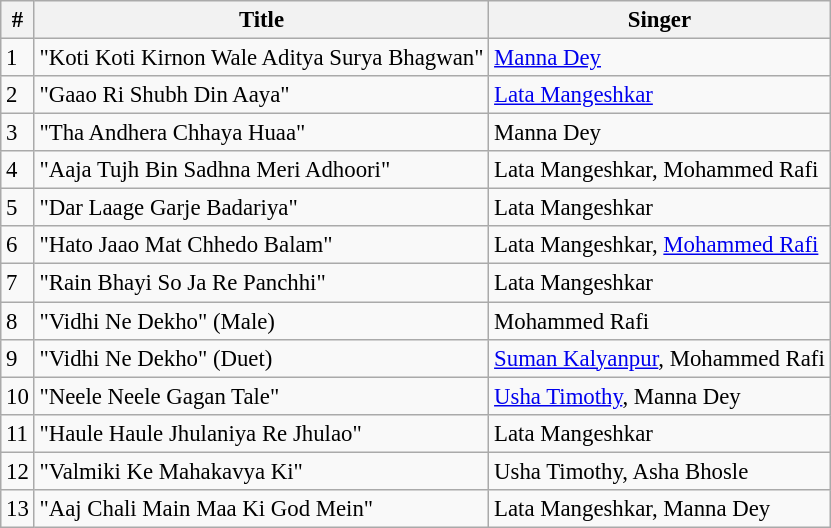<table class="wikitable" style="font-size:95%;">
<tr>
<th>#</th>
<th>Title</th>
<th>Singer</th>
</tr>
<tr>
<td>1</td>
<td>"Koti Koti Kirnon Wale Aditya Surya Bhagwan"</td>
<td><a href='#'>Manna Dey</a></td>
</tr>
<tr>
<td>2</td>
<td>"Gaao Ri Shubh Din Aaya"</td>
<td><a href='#'>Lata Mangeshkar</a></td>
</tr>
<tr>
<td>3</td>
<td>"Tha Andhera Chhaya Huaa"</td>
<td>Manna Dey</td>
</tr>
<tr>
<td>4</td>
<td>"Aaja Tujh Bin Sadhna Meri Adhoori"</td>
<td>Lata Mangeshkar, Mohammed Rafi</td>
</tr>
<tr>
<td>5</td>
<td>"Dar Laage Garje Badariya"</td>
<td>Lata Mangeshkar</td>
</tr>
<tr>
<td>6</td>
<td>"Hato Jaao Mat Chhedo Balam"</td>
<td>Lata Mangeshkar, <a href='#'>Mohammed Rafi</a></td>
</tr>
<tr>
<td>7</td>
<td>"Rain Bhayi So Ja Re Panchhi"</td>
<td>Lata Mangeshkar</td>
</tr>
<tr>
<td>8</td>
<td>"Vidhi Ne Dekho" (Male)</td>
<td>Mohammed Rafi</td>
</tr>
<tr>
<td>9</td>
<td>"Vidhi Ne Dekho" (Duet)</td>
<td><a href='#'>Suman Kalyanpur</a>, Mohammed Rafi</td>
</tr>
<tr>
<td>10</td>
<td>"Neele Neele Gagan Tale"</td>
<td><a href='#'>Usha Timothy</a>, Manna Dey</td>
</tr>
<tr>
<td>11</td>
<td>"Haule Haule Jhulaniya Re Jhulao"</td>
<td>Lata Mangeshkar</td>
</tr>
<tr>
<td>12</td>
<td>"Valmiki Ke Mahakavya Ki"</td>
<td>Usha Timothy, Asha Bhosle</td>
</tr>
<tr>
<td>13</td>
<td>"Aaj Chali Main Maa Ki God Mein"</td>
<td>Lata Mangeshkar, Manna Dey</td>
</tr>
</table>
